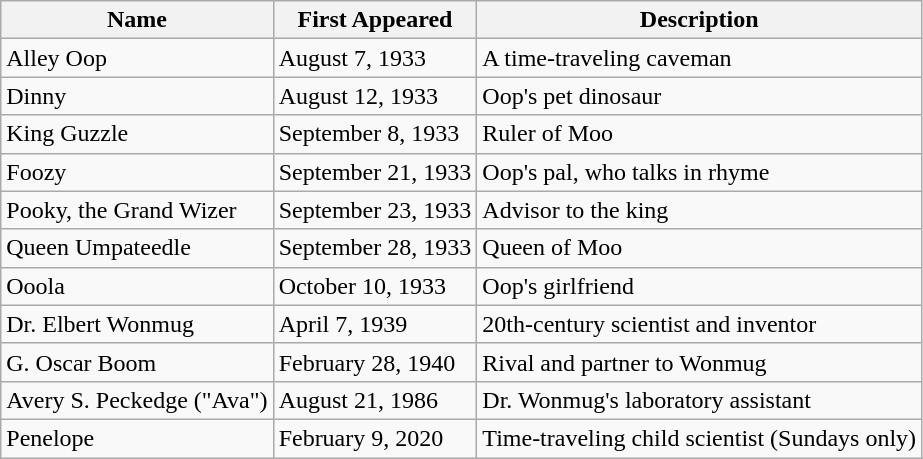<table class="wikitable">
<tr>
<th>Name</th>
<th>First Appeared</th>
<th>Description</th>
</tr>
<tr>
<td>Alley Oop</td>
<td>August 7, 1933</td>
<td>A time-traveling caveman</td>
</tr>
<tr>
<td>Dinny</td>
<td>August 12, 1933</td>
<td>Oop's pet dinosaur</td>
</tr>
<tr>
<td>King Guzzle</td>
<td>September 8, 1933</td>
<td>Ruler of Moo</td>
</tr>
<tr>
<td>Foozy</td>
<td>September 21, 1933</td>
<td>Oop's pal, who talks in rhyme</td>
</tr>
<tr>
<td>Pooky, the Grand Wizer</td>
<td>September 23, 1933</td>
<td>Advisor to the king</td>
</tr>
<tr>
<td>Queen Umpateedle</td>
<td>September 28, 1933</td>
<td>Queen of Moo</td>
</tr>
<tr>
<td>Ooola</td>
<td>October 10, 1933</td>
<td>Oop's girlfriend</td>
</tr>
<tr>
<td>Dr. Elbert Wonmug</td>
<td>April 7, 1939</td>
<td>20th-century scientist and inventor</td>
</tr>
<tr>
<td>G. Oscar Boom</td>
<td>February 28, 1940</td>
<td>Rival and partner to Wonmug</td>
</tr>
<tr>
<td>Avery S. Peckedge ("Ava")</td>
<td>August 21, 1986</td>
<td>Dr. Wonmug's laboratory assistant</td>
</tr>
<tr>
<td>Penelope</td>
<td>February 9, 2020</td>
<td>Time-traveling child scientist (Sundays only)</td>
</tr>
</table>
